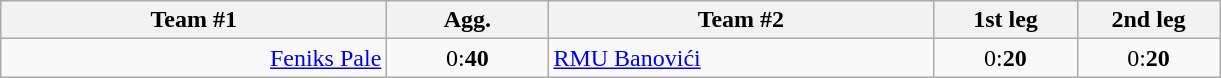<table class=wikitable style="text-align:center">
<tr>
<th width=250>Team #1</th>
<th width=100>Agg.</th>
<th width=250>Team #2</th>
<th width=88>1st leg</th>
<th width=88>2nd leg</th>
</tr>
<tr>
<td align=right> <a href='#'>Feniks Pale</a></td>
<td>0:<strong>40</strong></td>
<td align=left> <a href='#'>RMU Banovići</a></td>
<td>0:<strong>20</strong></td>
<td>0:<strong>20</strong></td>
</tr>
</table>
